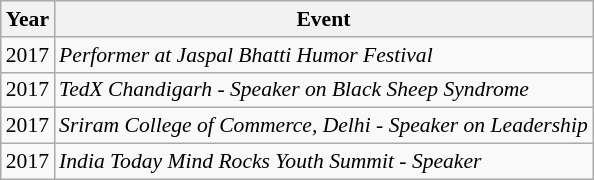<table class="wikitable" style="font-size: 90%;">
<tr>
<th>Year</th>
<th>Event</th>
</tr>
<tr>
<td>2017</td>
<td><em>Performer at Jaspal Bhatti Humor Festival</em></td>
</tr>
<tr>
<td>2017</td>
<td><em>TedX Chandigarh - Speaker on Black Sheep Syndrome</em></td>
</tr>
<tr>
<td>2017</td>
<td><em>Sriram College of Commerce, Delhi - Speaker on Leadership</em></td>
</tr>
<tr>
<td>2017</td>
<td><em>India Today Mind Rocks Youth Summit - Speaker</em></td>
</tr>
</table>
